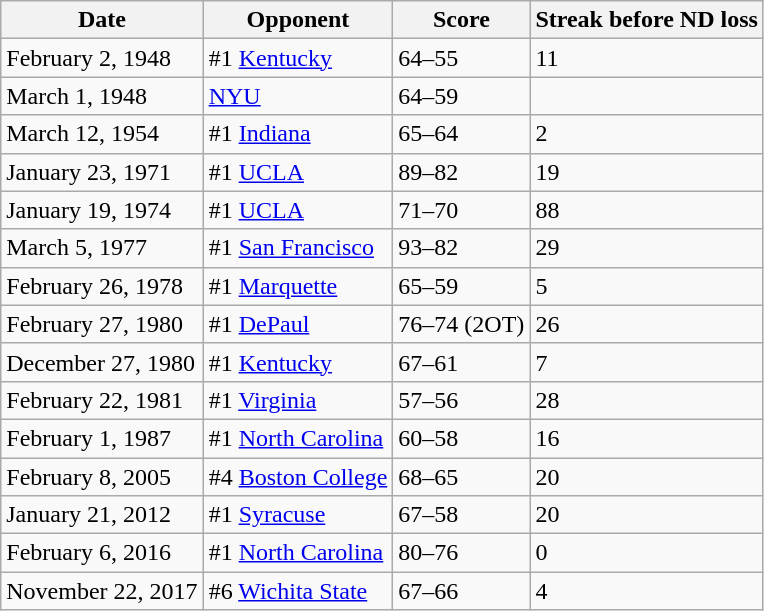<table class="wikitable">
<tr>
<th>Date</th>
<th>Opponent</th>
<th>Score</th>
<th>Streak before ND loss</th>
</tr>
<tr>
<td>February 2, 1948</td>
<td>#1 <a href='#'>Kentucky</a></td>
<td>64–55</td>
<td>11</td>
</tr>
<tr>
<td>March 1, 1948</td>
<td><a href='#'>NYU</a></td>
<td>64–59</td>
<td></td>
</tr>
<tr>
<td>March 12, 1954</td>
<td>#1 <a href='#'>Indiana</a></td>
<td>65–64</td>
<td>2</td>
</tr>
<tr>
<td>January 23, 1971</td>
<td>#1 <a href='#'>UCLA</a></td>
<td>89–82</td>
<td>19</td>
</tr>
<tr>
<td>January 19, 1974</td>
<td>#1 <a href='#'>UCLA</a></td>
<td>71–70</td>
<td>88</td>
</tr>
<tr>
<td>March 5, 1977</td>
<td>#1 <a href='#'>San Francisco</a></td>
<td>93–82</td>
<td>29</td>
</tr>
<tr>
<td>February 26, 1978</td>
<td>#1 <a href='#'>Marquette</a></td>
<td>65–59</td>
<td>5</td>
</tr>
<tr>
<td>February 27, 1980</td>
<td>#1 <a href='#'>DePaul</a></td>
<td>76–74 (2OT)</td>
<td>26</td>
</tr>
<tr>
<td>December 27, 1980</td>
<td>#1 <a href='#'>Kentucky</a></td>
<td>67–61</td>
<td>7</td>
</tr>
<tr>
<td>February 22, 1981</td>
<td>#1 <a href='#'>Virginia</a></td>
<td>57–56</td>
<td>28</td>
</tr>
<tr>
<td>February 1, 1987</td>
<td>#1 <a href='#'>North Carolina</a></td>
<td>60–58</td>
<td>16</td>
</tr>
<tr>
<td>February 8, 2005</td>
<td>#4 <a href='#'>Boston College</a></td>
<td>68–65</td>
<td>20</td>
</tr>
<tr>
<td>January 21, 2012</td>
<td>#1 <a href='#'>Syracuse</a></td>
<td>67–58</td>
<td>20</td>
</tr>
<tr>
<td>February 6, 2016</td>
<td>#1 <a href='#'>North Carolina</a></td>
<td>80–76</td>
<td>0</td>
</tr>
<tr>
<td>November 22, 2017</td>
<td>#6 <a href='#'>Wichita State</a></td>
<td>67–66</td>
<td>4</td>
</tr>
</table>
